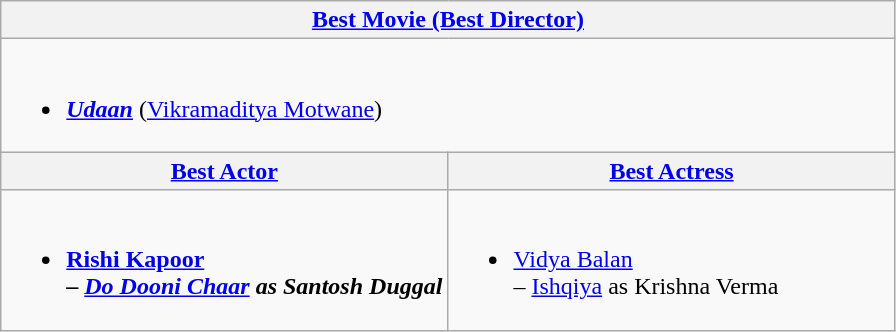<table class="wikitable">
<tr>
<th colspan=2><a href='#'>Best Movie (Best Director)</a></th>
</tr>
<tr>
<td colspan=2><br><ul><li><strong><em><a href='#'>Udaan</a></em></strong> (<a href='#'>Vikramaditya Motwane</a>)</li></ul></td>
</tr>
<tr>
<th style="vertical-align:top; width:50%;"><a href='#'>Best Actor</a></th>
<th style="vertical-align:top; width:50%;"><a href='#'>Best Actress</a></th>
</tr>
<tr>
<td><br><ul><li><strong><a href='#'>Rishi Kapoor</a><br> – <em><a href='#'>Do Dooni Chaar</a> as Santosh Duggal<strong><em></li></ul></td>
<td><br><ul><li></strong><a href='#'>Vidya Balan</a><br> – </em><a href='#'>Ishqiya</a> as Krishna Verma</em></strong></li></ul></td>
</tr>
</table>
